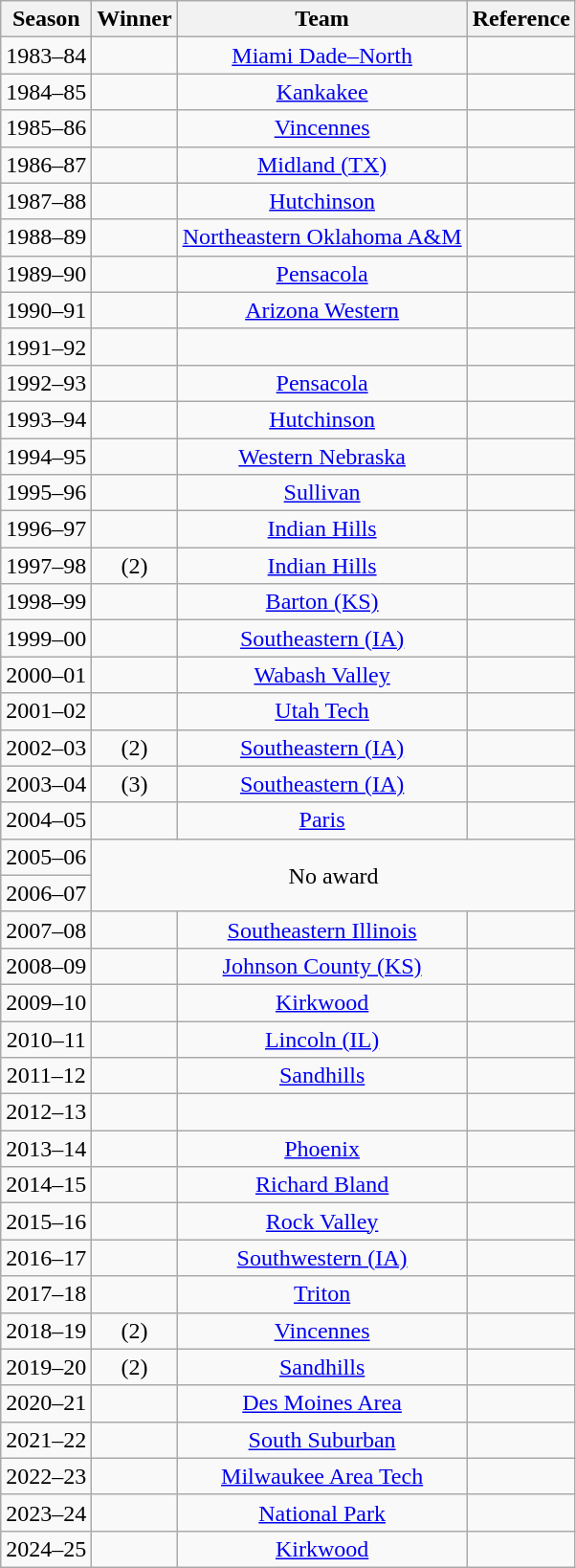<table class="wikitable sortable">
<tr>
<th>Season</th>
<th>Winner</th>
<th>Team</th>
<th class="unsortable">Reference</th>
</tr>
<tr align=center>
<td>1983–84</td>
<td></td>
<td><a href='#'>Miami Dade–North</a></td>
<td></td>
</tr>
<tr align=center>
<td>1984–85</td>
<td></td>
<td><a href='#'>Kankakee</a></td>
<td></td>
</tr>
<tr align=center>
<td>1985–86</td>
<td></td>
<td><a href='#'>Vincennes</a></td>
<td></td>
</tr>
<tr align=center>
<td>1986–87</td>
<td></td>
<td><a href='#'>Midland (TX)</a></td>
<td></td>
</tr>
<tr align=center>
<td>1987–88</td>
<td></td>
<td><a href='#'>Hutchinson</a></td>
<td></td>
</tr>
<tr align=center>
<td>1988–89</td>
<td></td>
<td><a href='#'>Northeastern Oklahoma A&M</a></td>
<td></td>
</tr>
<tr align=center>
<td>1989–90</td>
<td></td>
<td><a href='#'>Pensacola</a></td>
<td></td>
</tr>
<tr align=center>
<td>1990–91</td>
<td></td>
<td><a href='#'>Arizona Western</a></td>
<td></td>
</tr>
<tr align=center>
<td>1991–92</td>
<td></td>
<td></td>
<td></td>
</tr>
<tr align=center>
<td>1992–93</td>
<td></td>
<td><a href='#'>Pensacola</a></td>
<td></td>
</tr>
<tr align=center>
<td>1993–94</td>
<td></td>
<td><a href='#'>Hutchinson</a></td>
<td></td>
</tr>
<tr align=center>
<td>1994–95</td>
<td></td>
<td><a href='#'>Western Nebraska</a></td>
<td></td>
</tr>
<tr align=center>
<td>1995–96</td>
<td></td>
<td><a href='#'>Sullivan</a></td>
<td></td>
</tr>
<tr align=center>
<td>1996–97</td>
<td></td>
<td><a href='#'>Indian Hills</a></td>
<td></td>
</tr>
<tr align=center>
<td>1997–98</td>
<td> (2)</td>
<td><a href='#'>Indian Hills</a></td>
<td></td>
</tr>
<tr align=center>
<td>1998–99</td>
<td></td>
<td><a href='#'>Barton (KS)</a></td>
<td></td>
</tr>
<tr align=center>
<td>1999–00</td>
<td></td>
<td><a href='#'>Southeastern (IA)</a></td>
<td></td>
</tr>
<tr align=center>
<td>2000–01</td>
<td></td>
<td><a href='#'>Wabash Valley</a></td>
<td></td>
</tr>
<tr align=center>
<td>2001–02</td>
<td></td>
<td><a href='#'>Utah Tech</a></td>
<td></td>
</tr>
<tr align=center>
<td>2002–03</td>
<td> (2)</td>
<td><a href='#'>Southeastern (IA)</a></td>
<td></td>
</tr>
<tr align=center>
<td>2003–04</td>
<td> (3)</td>
<td><a href='#'>Southeastern (IA)</a></td>
<td></td>
</tr>
<tr align=center>
<td>2004–05</td>
<td></td>
<td><a href='#'>Paris</a></td>
<td></td>
</tr>
<tr align=center>
<td>2005–06</td>
<td colspan=3 rowspan=2>No award</td>
</tr>
<tr align=center>
<td>2006–07</td>
</tr>
<tr align=center>
<td>2007–08</td>
<td></td>
<td><a href='#'>Southeastern Illinois</a></td>
<td></td>
</tr>
<tr align=center>
<td>2008–09</td>
<td></td>
<td><a href='#'>Johnson County (KS)</a></td>
<td></td>
</tr>
<tr align=center>
<td>2009–10</td>
<td></td>
<td><a href='#'>Kirkwood</a></td>
<td></td>
</tr>
<tr align=center>
<td>2010–11</td>
<td></td>
<td><a href='#'>Lincoln (IL)</a></td>
<td></td>
</tr>
<tr align=center>
<td>2011–12</td>
<td></td>
<td><a href='#'>Sandhills</a></td>
<td></td>
</tr>
<tr align=center>
<td>2012–13</td>
<td></td>
<td></td>
<td></td>
</tr>
<tr align=center>
<td>2013–14</td>
<td></td>
<td><a href='#'>Phoenix</a></td>
<td></td>
</tr>
<tr align=center>
<td>2014–15</td>
<td></td>
<td><a href='#'>Richard Bland</a></td>
<td></td>
</tr>
<tr align=center>
<td>2015–16</td>
<td></td>
<td><a href='#'>Rock Valley</a></td>
<td></td>
</tr>
<tr align=center>
<td>2016–17</td>
<td></td>
<td><a href='#'>Southwestern (IA)</a></td>
<td></td>
</tr>
<tr align=center>
<td>2017–18</td>
<td></td>
<td><a href='#'>Triton</a></td>
<td></td>
</tr>
<tr align=center>
<td>2018–19</td>
<td> (2)</td>
<td><a href='#'>Vincennes</a></td>
<td></td>
</tr>
<tr align=center>
<td>2019–20</td>
<td> (2)</td>
<td><a href='#'>Sandhills</a></td>
<td></td>
</tr>
<tr align=center>
<td>2020–21</td>
<td></td>
<td><a href='#'>Des Moines Area</a></td>
<td></td>
</tr>
<tr align=center>
<td>2021–22</td>
<td></td>
<td><a href='#'>South Suburban</a></td>
<td></td>
</tr>
<tr align=center>
<td>2022–23</td>
<td></td>
<td><a href='#'>Milwaukee Area Tech</a></td>
<td></td>
</tr>
<tr align=center>
<td>2023–24</td>
<td></td>
<td><a href='#'>National Park</a></td>
<td></td>
</tr>
<tr align=center>
<td>2024–25</td>
<td></td>
<td><a href='#'>Kirkwood</a></td>
<td></td>
</tr>
</table>
